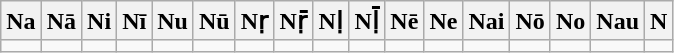<table class=wikitable>
<tr>
<th>Na</th>
<th>Nā</th>
<th>Ni</th>
<th>Nī</th>
<th>Nu</th>
<th>Nū</th>
<th>Nṛ</th>
<th>Nṝ</th>
<th>Nḷ</th>
<th>Nḹ</th>
<th>Nē</th>
<th>Ne</th>
<th>Nai</th>
<th>Nō</th>
<th>No</th>
<th>Nau</th>
<th>N</th>
</tr>
<tr>
<td></td>
<td></td>
<td></td>
<td></td>
<td></td>
<td></td>
<td></td>
<td></td>
<td></td>
<td></td>
<td></td>
<td></td>
<td></td>
<td></td>
<td></td>
<td></td>
<td></td>
</tr>
</table>
